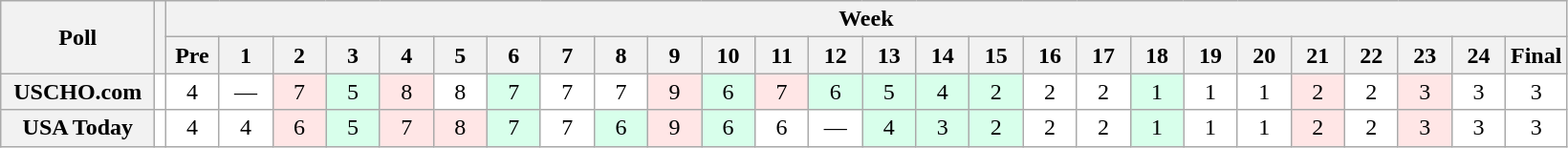<table class="wikitable" style="white-space:nowrap;">
<tr>
<th scope="col" width="100" rowspan="2">Poll</th>
<th rowspan="2"></th>
<th colspan="26">Week</th>
</tr>
<tr>
<th scope="col" width="30">Pre</th>
<th scope="col" width="30">1</th>
<th scope="col" width="30">2</th>
<th scope="col" width="30">3</th>
<th scope="col" width="30">4</th>
<th scope="col" width="30">5</th>
<th scope="col" width="30">6</th>
<th scope="col" width="30">7</th>
<th scope="col" width="30">8</th>
<th scope="col" width="30">9</th>
<th scope="col" width="30">10</th>
<th scope="col" width="30">11</th>
<th scope="col" width="30">12</th>
<th scope="col" width="30">13</th>
<th scope="col" width="30">14</th>
<th scope="col" width="30">15</th>
<th scope="col" width="30">16</th>
<th scope="col" width="30">17</th>
<th scope="col" width="30">18</th>
<th scope="col" width="30">19</th>
<th scope="col" width="30">20</th>
<th scope="col" width="30">21</th>
<th scope="col" width="30">22</th>
<th scope="col" width="30">23</th>
<th scope="col" width="30">24</th>
<th scope="col" width="30">Final</th>
</tr>
<tr style="text-align:center;">
<th>USCHO.com</th>
<td bgcolor=FFFFFF></td>
<td bgcolor=FFFFFF>4</td>
<td bgcolor=FFFFFF>—</td>
<td bgcolor=FFE6E6>7</td>
<td bgcolor=D8FFEB>5</td>
<td bgcolor=FFE6E6>8</td>
<td bgcolor=FFFFFF>8</td>
<td bgcolor=D8FFEB>7</td>
<td bgcolor=FFFFFF>7</td>
<td bgcolor=FFFFFF>7</td>
<td bgcolor=FFE6E6>9</td>
<td bgcolor=D8FFEB>6</td>
<td bgcolor=FFE6E6>7</td>
<td bgcolor=D8FFEB>6</td>
<td bgcolor=D8FFEB>5</td>
<td bgcolor=D8FFEB>4</td>
<td bgcolor=D8FFEB>2</td>
<td bgcolor=FFFFFF>2</td>
<td bgcolor=FFFFFF>2</td>
<td bgcolor=D8FFEB>1</td>
<td bgcolor=FFFFFF>1</td>
<td bgcolor=FFFFFF>1</td>
<td bgcolor=FFE6E6>2</td>
<td bgcolor=FFFFFF>2</td>
<td bgcolor=FFE6E6>3</td>
<td bgcolor=FFFFFF>3</td>
<td bgcolor=FFFFFF>3</td>
</tr>
<tr style="text-align:center;">
<th>USA Today</th>
<td bgcolor=FFFFFF></td>
<td bgcolor=FFFFFF>4</td>
<td bgcolor=FFFFFF>4</td>
<td bgcolor=FFE6E6>6</td>
<td bgcolor=D8FFEB>5</td>
<td bgcolor=FFE6E6>7</td>
<td bgcolor=FFE6E6>8</td>
<td bgcolor=D8FFEB>7</td>
<td bgcolor=FFFFFF>7</td>
<td bgcolor=D8FFEB>6</td>
<td bgcolor=FFE6E6>9</td>
<td bgcolor=D8FFEB>6</td>
<td bgcolor=FFFFFF>6</td>
<td bgcolor=FFFFFF>—</td>
<td bgcolor=D8FFEB>4</td>
<td bgcolor=D8FFEB>3</td>
<td bgcolor=D8FFEB>2</td>
<td bgcolor=FFFFFF>2</td>
<td bgcolor=FFFFFF>2</td>
<td bgcolor=D8FFEB>1</td>
<td bgcolor=FFFFFF>1</td>
<td bgcolor=FFFFFF>1</td>
<td bgcolor= FFE6E6>2</td>
<td bgcolor=FFFFFF>2</td>
<td bgcolor= FFE6E6>3</td>
<td bgcolor=FFFFFF>3</td>
<td bgcolor=FFFFFF>3</td>
</tr>
</table>
